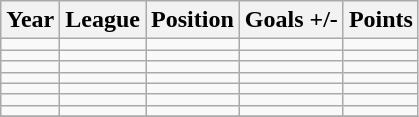<table class="wikitable">
<tr>
<th>Year</th>
<th>League</th>
<th>Position</th>
<th>Goals +/-</th>
<th>Points</th>
</tr>
<tr>
<td></td>
<td></td>
<td></td>
<td></td>
<td></td>
</tr>
<tr>
<td></td>
<td></td>
<td></td>
<td></td>
<td></td>
</tr>
<tr>
<td></td>
<td></td>
<td></td>
<td></td>
<td></td>
</tr>
<tr>
<td></td>
<td></td>
<td></td>
<td></td>
<td></td>
</tr>
<tr>
<td></td>
<td></td>
<td></td>
<td></td>
<td></td>
</tr>
<tr>
<td></td>
<td></td>
<td></td>
<td></td>
<td></td>
</tr>
<tr>
<td></td>
<td></td>
<td></td>
<td></td>
<td></td>
</tr>
<tr>
</tr>
</table>
